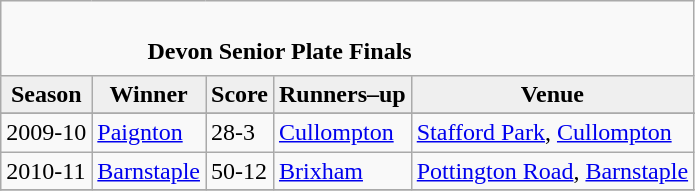<table class="wikitable" style="text-align: left;">
<tr>
<td colspan="5" cellpadding="0" cellspacing="0"><br><table border="0" style="width:100%;" cellpadding="0" cellspacing="0">
<tr>
<td style="width:20%; border:0;"></td>
<td style="border:0;"><strong>Devon Senior Plate Finals</strong></td>
<td style="width:20%; border:0;"></td>
</tr>
</table>
</td>
</tr>
<tr>
<th style="background:#efefef;">Season</th>
<th style="background:#efefef">Winner</th>
<th style="background:#efefef">Score</th>
<th style="background:#efefef;">Runners–up</th>
<th style="background:#efefef;">Venue</th>
</tr>
<tr align=left>
</tr>
<tr>
<td>2009-10</td>
<td><a href='#'>Paignton</a></td>
<td>28-3</td>
<td><a href='#'>Cullompton</a></td>
<td><a href='#'>Stafford Park</a>, <a href='#'>Cullompton</a></td>
</tr>
<tr>
<td>2010-11</td>
<td><a href='#'>Barnstaple</a></td>
<td>50-12</td>
<td><a href='#'>Brixham</a></td>
<td><a href='#'>Pottington Road</a>, <a href='#'>Barnstaple</a></td>
</tr>
<tr>
</tr>
</table>
